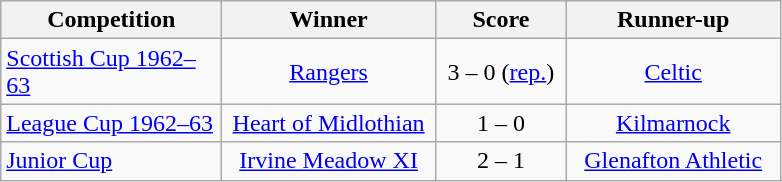<table class="wikitable" style="text-align: center;">
<tr>
<th width=140>Competition</th>
<th width=135>Winner</th>
<th width=80>Score</th>
<th width=135>Runner-up</th>
</tr>
<tr>
<td align=left><a href='#'>Scottish Cup 1962–63</a></td>
<td><a href='#'>Rangers</a></td>
<td>3 – 0 (<a href='#'>rep.</a>)</td>
<td><a href='#'>Celtic</a></td>
</tr>
<tr>
<td align=left><a href='#'>League Cup 1962–63</a></td>
<td><a href='#'>Heart of Midlothian</a></td>
<td>1 – 0</td>
<td><a href='#'>Kilmarnock</a></td>
</tr>
<tr>
<td align=left><a href='#'>Junior Cup</a></td>
<td><a href='#'>Irvine Meadow XI</a></td>
<td>2 – 1</td>
<td><a href='#'>Glenafton Athletic</a></td>
</tr>
</table>
